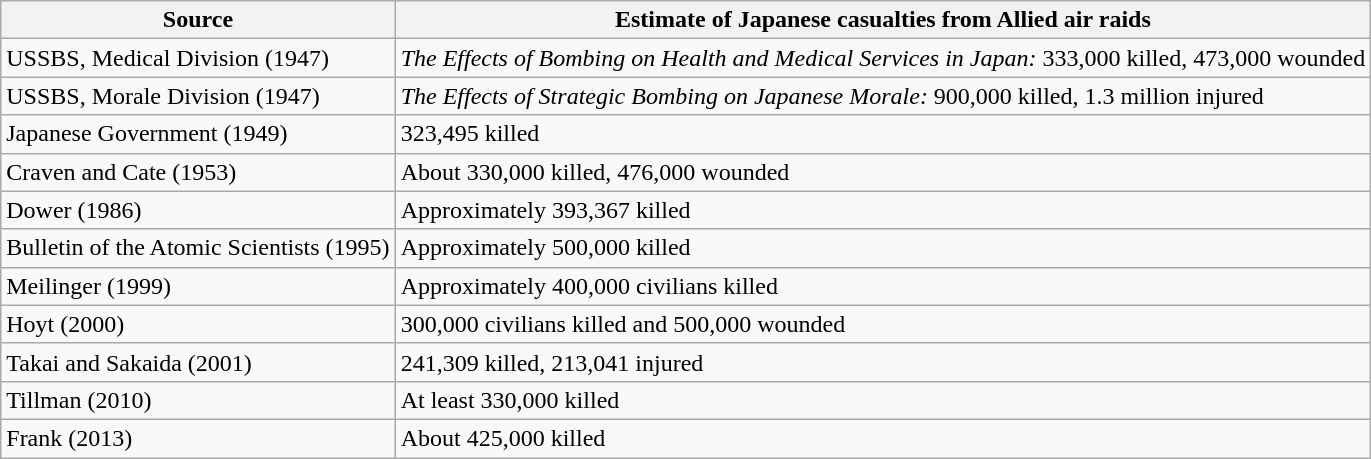<table class="wikitable">
<tr>
<th>Source</th>
<th>Estimate of Japanese casualties from Allied air raids</th>
</tr>
<tr>
<td>USSBS, Medical Division (1947)</td>
<td><em>The Effects of Bombing on Health and Medical Services in Japan:</em> 333,000 killed, 473,000 wounded</td>
</tr>
<tr>
<td>USSBS, Morale Division (1947)</td>
<td><em>The Effects of Strategic Bombing on Japanese Morale:</em> 900,000 killed, 1.3 million injured</td>
</tr>
<tr>
<td>Japanese Government (1949)</td>
<td>323,495 killed</td>
</tr>
<tr>
<td>Craven and Cate (1953)</td>
<td>About 330,000 killed, 476,000 wounded</td>
</tr>
<tr>
<td>Dower (1986)</td>
<td>Approximately 393,367 killed</td>
</tr>
<tr>
<td>Bulletin of the Atomic Scientists (1995)</td>
<td>Approximately 500,000 killed</td>
</tr>
<tr>
<td>Meilinger (1999)</td>
<td>Approximately 400,000 civilians killed</td>
</tr>
<tr>
<td>Hoyt (2000)</td>
<td>300,000 civilians killed and 500,000 wounded</td>
</tr>
<tr>
<td>Takai and Sakaida (2001)</td>
<td>241,309 killed, 213,041 injured</td>
</tr>
<tr>
<td>Tillman (2010)</td>
<td>At least 330,000 killed</td>
</tr>
<tr>
<td>Frank (2013)</td>
<td>About 425,000 killed</td>
</tr>
</table>
